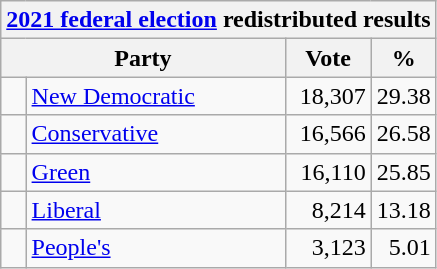<table class="wikitable">
<tr>
<th colspan="4"><a href='#'>2021 federal election</a> redistributed results</th>
</tr>
<tr>
<th bgcolor="#DDDDFF" width="130px" colspan="2">Party</th>
<th bgcolor="#DDDDFF" width="50px">Vote</th>
<th bgcolor="#DDDDFF" width="30px">%</th>
</tr>
<tr>
<td> </td>
<td><a href='#'>New Democratic</a></td>
<td align=right>18,307</td>
<td align=right>29.38</td>
</tr>
<tr>
<td> </td>
<td><a href='#'>Conservative</a></td>
<td align=right>16,566</td>
<td align=right>26.58</td>
</tr>
<tr>
<td> </td>
<td><a href='#'>Green</a></td>
<td align=right>16,110</td>
<td align=right>25.85</td>
</tr>
<tr>
<td> </td>
<td><a href='#'>Liberal</a></td>
<td align=right>8,214</td>
<td align=right>13.18</td>
</tr>
<tr>
<td> </td>
<td><a href='#'>People's</a></td>
<td align=right>3,123</td>
<td align=right>5.01</td>
</tr>
</table>
